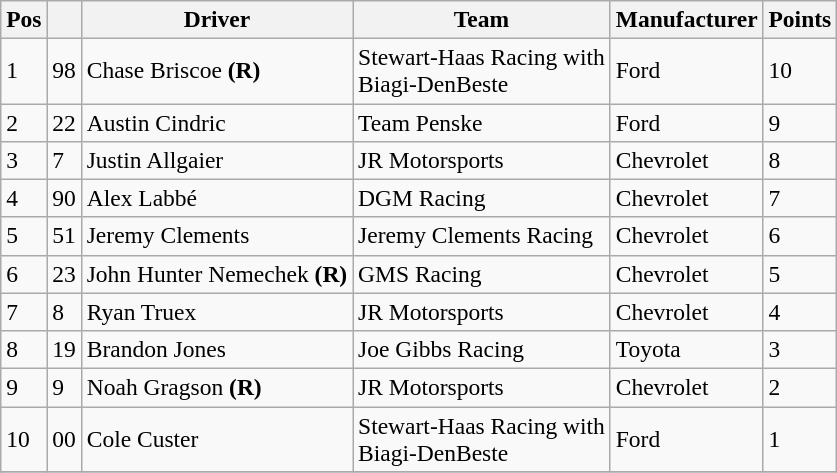<table class="wikitable" style="font-size:98%">
<tr>
<th>Pos</th>
<th></th>
<th>Driver</th>
<th>Team</th>
<th>Manufacturer</th>
<th>Points</th>
</tr>
<tr>
<td>1</td>
<td>98</td>
<td>Chase Briscoe <strong>(R)</strong></td>
<td>Stewart-Haas Racing with<br>Biagi-DenBeste</td>
<td>Ford</td>
<td>10</td>
</tr>
<tr>
<td>2</td>
<td>22</td>
<td>Austin Cindric</td>
<td>Team Penske</td>
<td>Ford</td>
<td>9</td>
</tr>
<tr>
<td>3</td>
<td>7</td>
<td>Justin Allgaier</td>
<td>JR Motorsports</td>
<td>Chevrolet</td>
<td>8</td>
</tr>
<tr>
<td>4</td>
<td>90</td>
<td>Alex Labbé</td>
<td>DGM Racing</td>
<td>Chevrolet</td>
<td>7</td>
</tr>
<tr>
<td>5</td>
<td>51</td>
<td>Jeremy Clements</td>
<td>Jeremy Clements Racing</td>
<td>Chevrolet</td>
<td>6</td>
</tr>
<tr>
<td>6</td>
<td>23</td>
<td>John Hunter Nemechek <strong>(R)</strong></td>
<td>GMS Racing</td>
<td>Chevrolet</td>
<td>5</td>
</tr>
<tr>
<td>7</td>
<td>8</td>
<td>Ryan Truex</td>
<td>JR Motorsports</td>
<td>Chevrolet</td>
<td>4</td>
</tr>
<tr>
<td>8</td>
<td>19</td>
<td>Brandon Jones</td>
<td>Joe Gibbs Racing</td>
<td>Toyota</td>
<td>3</td>
</tr>
<tr>
<td>9</td>
<td>9</td>
<td>Noah Gragson <strong>(R)</strong></td>
<td>JR Motorsports</td>
<td>Chevrolet</td>
<td>2</td>
</tr>
<tr>
<td>10</td>
<td>00</td>
<td>Cole Custer</td>
<td>Stewart-Haas Racing with<br>Biagi-DenBeste</td>
<td>Ford</td>
<td>1</td>
</tr>
<tr>
</tr>
</table>
